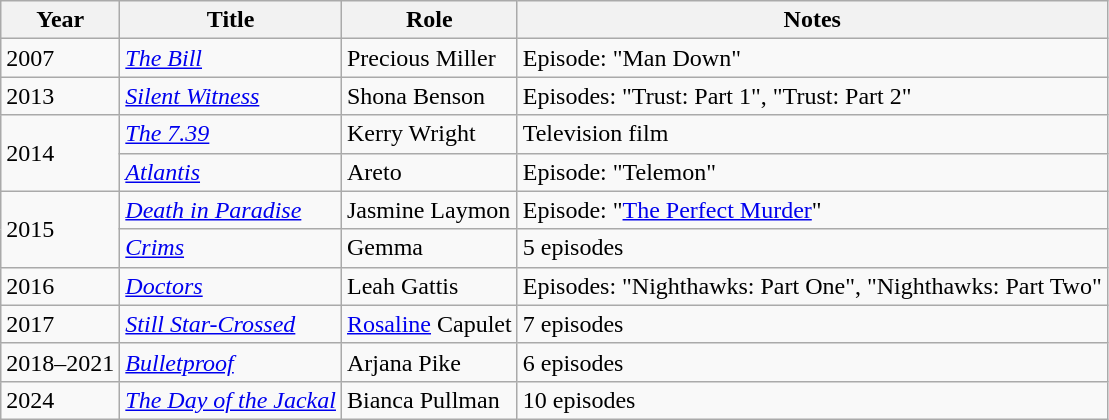<table class="wikitable sortable">
<tr>
<th>Year</th>
<th>Title</th>
<th>Role</th>
<th class="unsortable">Notes</th>
</tr>
<tr>
<td>2007</td>
<td><em><a href='#'>The Bill</a></em></td>
<td>Precious Miller</td>
<td>Episode: "Man Down"</td>
</tr>
<tr>
<td>2013</td>
<td><em><a href='#'>Silent Witness</a></em></td>
<td>Shona Benson</td>
<td>Episodes: "Trust: Part 1", "Trust: Part 2"</td>
</tr>
<tr>
<td rowspan="2">2014</td>
<td><em><a href='#'>The 7.39</a></em></td>
<td>Kerry Wright</td>
<td>Television film</td>
</tr>
<tr>
<td><em><a href='#'>Atlantis</a></em></td>
<td>Areto</td>
<td>Episode: "Telemon"</td>
</tr>
<tr>
<td rowspan="2">2015</td>
<td><em><a href='#'>Death in Paradise</a></em></td>
<td>Jasmine Laymon</td>
<td>Episode: "<a href='#'>The Perfect Murder</a>"</td>
</tr>
<tr>
<td><em><a href='#'>Crims</a></em></td>
<td>Gemma</td>
<td>5 episodes</td>
</tr>
<tr>
<td>2016</td>
<td><em><a href='#'>Doctors</a></em></td>
<td>Leah Gattis</td>
<td>Episodes: "Nighthawks: Part One", "Nighthawks: Part Two"</td>
</tr>
<tr>
<td>2017</td>
<td><em><a href='#'>Still Star-Crossed</a></em></td>
<td><a href='#'>Rosaline</a> Capulet</td>
<td>7 episodes</td>
</tr>
<tr>
<td>2018–2021</td>
<td><em><a href='#'>Bulletproof</a></em></td>
<td>Arjana Pike</td>
<td>6 episodes</td>
</tr>
<tr>
<td>2024</td>
<td><em><a href='#'>The Day of the Jackal</a></em></td>
<td>Bianca Pullman</td>
<td>10 episodes</td>
</tr>
</table>
